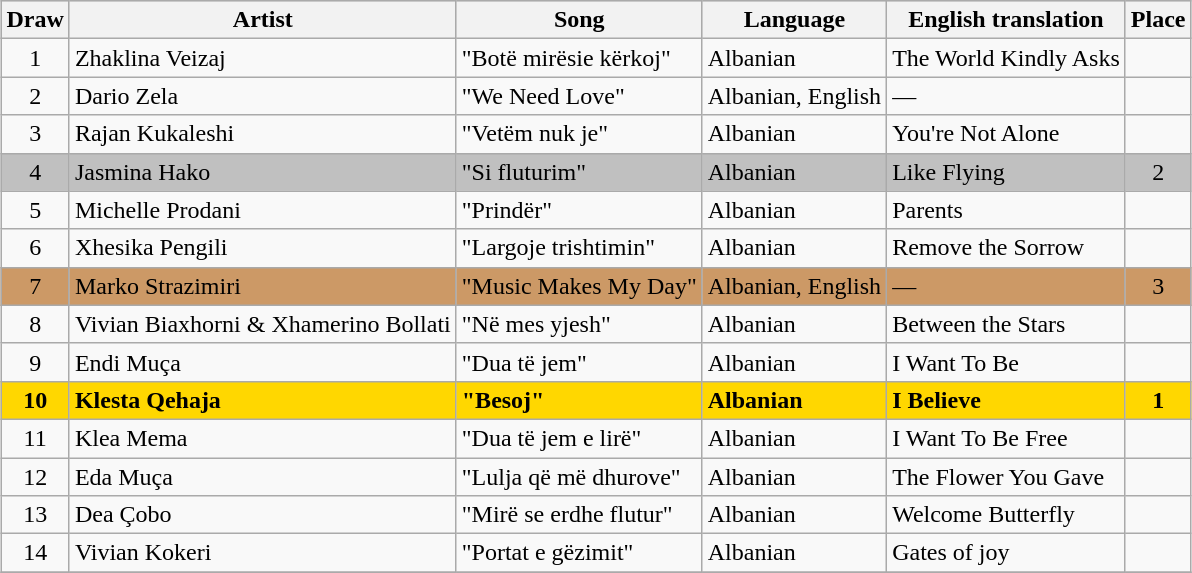<table class="sortable wikitable" style="margin: 1em auto 1em auto; text-align:center">
<tr bgcolor="#CCCCCC">
<th>Draw</th>
<th>Artist</th>
<th>Song</th>
<th>Language</th>
<th>English translation</th>
<th>Place</th>
</tr>
<tr>
<td>1</td>
<td align=left>Zhaklina Veizaj</td>
<td align=left>"Botë mirësie kërkoj"</td>
<td align=left>Albanian</td>
<td align=left>The World Kindly Asks</td>
<td></td>
</tr>
<tr>
<td>2</td>
<td align=left>Dario Zela</td>
<td align=left>"We Need Love"</td>
<td align=left>Albanian, English</td>
<td align=left>—</td>
<td></td>
</tr>
<tr>
<td>3</td>
<td align=left>Rajan Kukaleshi</td>
<td align=left>"Vetëm nuk je"</td>
<td align=left>Albanian</td>
<td align=left>You're Not Alone</td>
<td></td>
</tr>
<tr style="background:silver;">
<td>4</td>
<td align=left>Jasmina Hako</td>
<td align=left>"Si fluturim"</td>
<td align=left>Albanian</td>
<td align=left>Like Flying</td>
<td>2</td>
</tr>
<tr>
<td>5</td>
<td align=left>Michelle Prodani</td>
<td align=left>"Prindër"</td>
<td align=left>Albanian</td>
<td align=left>Parents</td>
<td></td>
</tr>
<tr>
<td>6</td>
<td align=left>Xhesika Pengili</td>
<td align=left>"Largoje trishtimin"</td>
<td align=left>Albanian</td>
<td align=left>Remove the Sorrow</td>
<td></td>
</tr>
<tr style="background:#cc9966;">
<td>7</td>
<td align=left>Marko Strazimiri</td>
<td align=left>"Music Makes My Day"</td>
<td align=left>Albanian, English</td>
<td align=left>—</td>
<td>3</td>
</tr>
<tr>
<td>8</td>
<td align=left>Vivian Biaxhorni & Xhamerino Bollati</td>
<td align=left>"Në mes yjesh"</td>
<td align=left>Albanian</td>
<td align=left>Between the Stars</td>
<td></td>
</tr>
<tr>
<td>9</td>
<td align=left>Endi Muça</td>
<td align=left>"Dua të jem"</td>
<td align=left>Albanian</td>
<td align=left>I Want To Be</td>
<td></td>
</tr>
<tr style="font-weight:bold; background:gold;">
<td>10</td>
<td align=left>Klesta Qehaja</td>
<td align=left>"Besoj"</td>
<td align=left>Albanian</td>
<td align=left>I Believe</td>
<td>1</td>
</tr>
<tr>
<td>11</td>
<td align=left>Klea Mema</td>
<td align=left>"Dua të jem e lirë"</td>
<td align=left>Albanian</td>
<td align=left>I Want To Be Free</td>
<td></td>
</tr>
<tr>
<td>12</td>
<td align=left>Eda Muça</td>
<td align=left>"Lulja që më dhurove"</td>
<td align=left>Albanian</td>
<td align=left>The Flower You Gave</td>
<td></td>
</tr>
<tr>
<td>13</td>
<td align=left>Dea Çobo</td>
<td align=left>"Mirë se erdhe flutur"</td>
<td align=left>Albanian</td>
<td align=left>Welcome Butterfly</td>
<td></td>
</tr>
<tr>
<td>14</td>
<td align=left>Vivian Kokeri</td>
<td align=left>"Portat e gëzimit"</td>
<td align=left>Albanian</td>
<td align=left>Gates of joy</td>
<td></td>
</tr>
<tr>
</tr>
</table>
